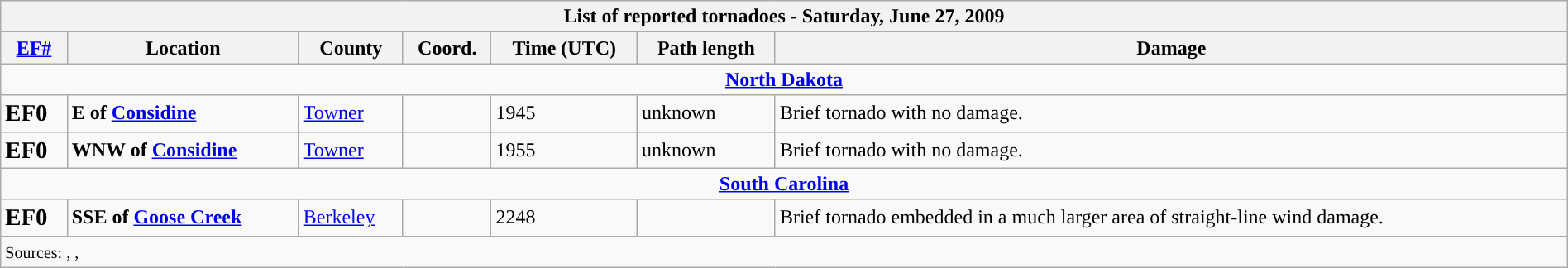<table class="wikitable collapsible" width="100%">
<tr>
<th colspan="7">List of reported tornadoes - Saturday, June 27, 2009</th>
</tr>
<tr>
<th><a href='#'>EF#</a></th>
<th>Location</th>
<th>County</th>
<th>Coord.</th>
<th>Time (UTC)</th>
<th>Path length</th>
<th>Damage</th>
</tr>
<tr>
<td colspan="7" align=center><strong><a href='#'>North Dakota</a></strong></td>
</tr>
<tr>
<td><big><strong>EF0</strong></big></td>
<td><strong>E of <a href='#'>Considine</a></strong></td>
<td><a href='#'>Towner</a></td>
<td></td>
<td>1945</td>
<td>unknown</td>
<td>Brief tornado with no damage.</td>
</tr>
<tr>
<td><big><strong>EF0</strong></big></td>
<td><strong>WNW of <a href='#'>Considine</a></strong></td>
<td><a href='#'>Towner</a></td>
<td></td>
<td>1955</td>
<td>unknown</td>
<td>Brief tornado with no damage.</td>
</tr>
<tr>
<td colspan="7" align=center><strong><a href='#'>South Carolina</a></strong></td>
</tr>
<tr>
<td><big><strong>EF0</strong></big></td>
<td><strong>SSE of <a href='#'>Goose Creek</a></strong></td>
<td><a href='#'>Berkeley</a></td>
<td></td>
<td>2248</td>
<td></td>
<td>Brief tornado embedded in a much larger area of straight-line wind damage.</td>
</tr>
<tr>
<td colspan="7"><small>Sources: , , </small></td>
</tr>
</table>
